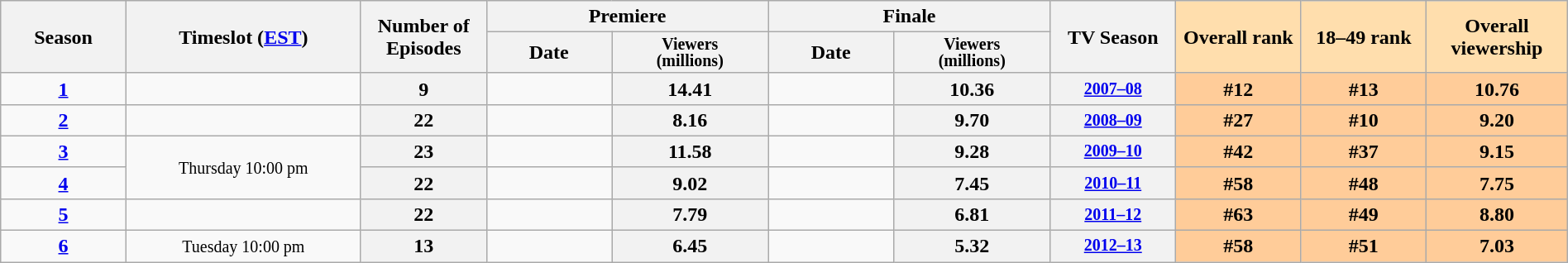<table class="wikitable plainrowheaders" style="text-align:center; width:100%;">
<tr>
<th scope="col" style="width:8%;" rowspan="2">Season</th>
<th scope="col" style="width:15%;" rowspan="2">Timeslot (<a href='#'>EST</a>)</th>
<th scope="col" style="width:8%;" rowspan="2">Number of Episodes</th>
<th scope="col" colspan=2>Premiere</th>
<th scope="col" colspan=2>Finale</th>
<th scope="col" style="width:8%;" rowspan="2">TV Season</th>
<th scope="col" style="width:8%; background:#ffdead;" rowspan="2">Overall rank</th>
<th scope="col" style="width:8%; background:#ffdead;" rowspan="2">18–49 rank</th>
<th scope="col" style="width:10%; background:#ffdead;" rowspan="2">Overall viewership</th>
</tr>
<tr>
<th scope="col" style="width:8%;">Date</th>
<th scope="col" span style="width:10%; font-size:smaller; line-height:100%;">Viewers<br>(millions)</th>
<th scope="col" style="width:8%;">Date</th>
<th scope="col" span style="width:10%; font-size:smaller; line-height:100%;">Viewers<br>(millions)</th>
</tr>
<tr>
<th style="background:#F9F9F9;text-align:center"><a href='#'>1</a></th>
<td></td>
<th>9</th>
<td style="font-size:11px;line-height:110%"></td>
<th>14.41</th>
<td style="font-size:11px;line-height:110%"></td>
<th>10.36</th>
<th style="font-size:smaller"><a href='#'>2007–08</a></th>
<th style="background:#fc9;">#12</th>
<th style="background:#fc9;">#13</th>
<th style="background:#fc9;">10.76</th>
</tr>
<tr>
<th style="background:#F9F9F9;text-align:center"><a href='#'>2</a></th>
<td> </td>
<th>22</th>
<td style="font-size:11px;line-height:110%"></td>
<th>8.16</th>
<td style="font-size:11px;line-height:110%"></td>
<th>9.70</th>
<th style="font-size:smaller"><a href='#'>2008–09</a></th>
<th style="background:#fc9;">#27</th>
<th style="background:#fc9;">#10</th>
<th style="background:#fc9;">9.20</th>
</tr>
<tr>
<th style="background:#F9F9F9;text-align:center"><a href='#'>3</a></th>
<td rowspan="2" style="text-align:center;"><small>Thursday 10:00 pm</small></td>
<th>23</th>
<td style="font-size:11px;line-height:110%"></td>
<th>11.58</th>
<td style="font-size:11px;line-height:110%"></td>
<th>9.28</th>
<th style="font-size:smaller"><a href='#'>2009–10</a></th>
<th style="background:#fc9;">#42</th>
<th style="background:#fc9;">#37</th>
<th style="background:#fc9;">9.15</th>
</tr>
<tr>
<th style="background:#F9F9F9;text-align:center"><a href='#'>4</a></th>
<th>22</th>
<td style="font-size:11px;line-height:110%"></td>
<th>9.02</th>
<td style="font-size:11px;line-height:110%"></td>
<th>7.45</th>
<th style="font-size:smaller"><a href='#'>2010–11</a></th>
<th style="background:#fc9;">#58</th>
<th style="background:#fc9;">#48</th>
<th style="background:#fc9;">7.75</th>
</tr>
<tr>
<th style="background:#F9F9F9;text-align:center"><a href='#'>5</a></th>
<td> </td>
<th>22</th>
<td style="font-size:11px;line-height:110%"></td>
<th>7.79</th>
<td style="font-size:11px;line-height:110%"></td>
<th>6.81</th>
<th style="font-size:smaller"><a href='#'>2011–12</a></th>
<th style="background:#fc9;">#63</th>
<th style="background:#fc9;">#49</th>
<th style="background:#fc9;">8.80</th>
</tr>
<tr>
<th style="background:#F9F9F9;text-align:center"><a href='#'>6</a></th>
<td rowspan="1" style="text-align:center;"><small>Tuesday 10:00 pm</small></td>
<th>13</th>
<td style="font-size:11px;line-height:110%"></td>
<th>6.45</th>
<td style="font-size:11px;line-height:110%"></td>
<th>5.32</th>
<th style="font-size:smaller"><a href='#'>2012–13</a></th>
<th style="background:#fc9;">#58</th>
<th style="background:#fc9;">#51</th>
<th style="background:#fc9;">7.03</th>
</tr>
</table>
